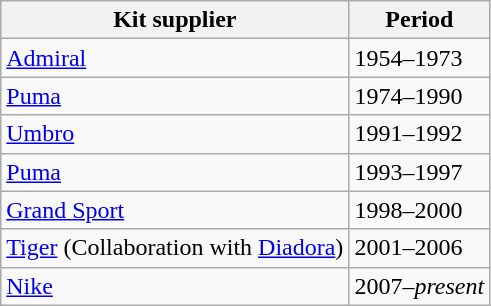<table class="wikitable">
<tr>
<th>Kit supplier</th>
<th>Period</th>
</tr>
<tr>
<td> <a href='#'>Admiral</a></td>
<td>1954–1973</td>
</tr>
<tr>
<td> <a href='#'>Puma</a></td>
<td>1974–1990</td>
</tr>
<tr>
<td> <a href='#'>Umbro</a></td>
<td>1991–1992</td>
</tr>
<tr>
<td> <a href='#'>Puma</a></td>
<td>1993–1997</td>
</tr>
<tr>
<td> <a href='#'>Grand Sport</a></td>
<td>1998–2000</td>
</tr>
<tr>
<td> <a href='#'>Tiger</a> (Collaboration with <a href='#'>Diadora</a>)</td>
<td>2001–2006</td>
</tr>
<tr>
<td> <a href='#'>Nike</a></td>
<td>2007–<em>present</em></td>
</tr>
</table>
